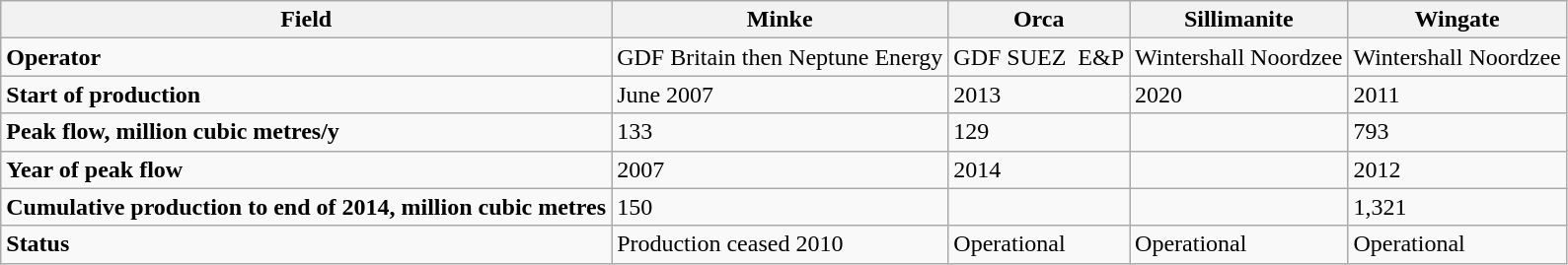<table class="wikitable">
<tr>
<th>Field</th>
<th>Minke</th>
<th>Orca</th>
<th>Sillimanite</th>
<th>Wingate</th>
</tr>
<tr>
<td><strong>Operator</strong></td>
<td>GDF Britain then Neptune Energy</td>
<td>GDF SUEZ  E&P</td>
<td>Wintershall Noordzee</td>
<td>Wintershall Noordzee</td>
</tr>
<tr>
<td><strong>Start of production</strong></td>
<td>June 2007</td>
<td>2013</td>
<td>2020</td>
<td>2011</td>
</tr>
<tr>
<td><strong>Peak flow, million cubic metres/y</strong></td>
<td>133</td>
<td>129</td>
<td></td>
<td>793</td>
</tr>
<tr>
<td><strong>Year of peak flow</strong></td>
<td>2007</td>
<td>2014</td>
<td></td>
<td>2012</td>
</tr>
<tr>
<td><strong>Cumulative production to end of 2014, million cubic  metres</strong></td>
<td>150</td>
<td></td>
<td></td>
<td>1,321</td>
</tr>
<tr>
<td><strong>Status</strong></td>
<td>Production ceased 2010</td>
<td>Operational</td>
<td>Operational</td>
<td>Operational</td>
</tr>
</table>
